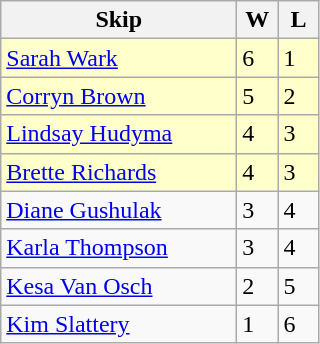<table class=wikitable>
<tr>
<th width=150>Skip</th>
<th width=20>W</th>
<th width=20>L</th>
</tr>
<tr bgcolor=#ffffcc>
<td><a href='#'>Sarah Wark</a></td>
<td>6</td>
<td>1</td>
</tr>
<tr bgcolor=#ffffcc>
<td><a href='#'>Corryn Brown</a></td>
<td>5</td>
<td>2</td>
</tr>
<tr bgcolor=#ffffcc>
<td><a href='#'>Lindsay Hudyma</a></td>
<td>4</td>
<td>3</td>
</tr>
<tr bgcolor=#ffffcc>
<td><a href='#'>Brette Richards</a></td>
<td>4</td>
<td>3</td>
</tr>
<tr>
<td><a href='#'>Diane Gushulak</a></td>
<td>3</td>
<td>4</td>
</tr>
<tr>
<td><a href='#'>Karla Thompson</a></td>
<td>3</td>
<td>4</td>
</tr>
<tr>
<td><a href='#'>Kesa Van Osch</a></td>
<td>2</td>
<td>5</td>
</tr>
<tr>
<td><a href='#'>Kim Slattery</a></td>
<td>1</td>
<td>6</td>
</tr>
</table>
